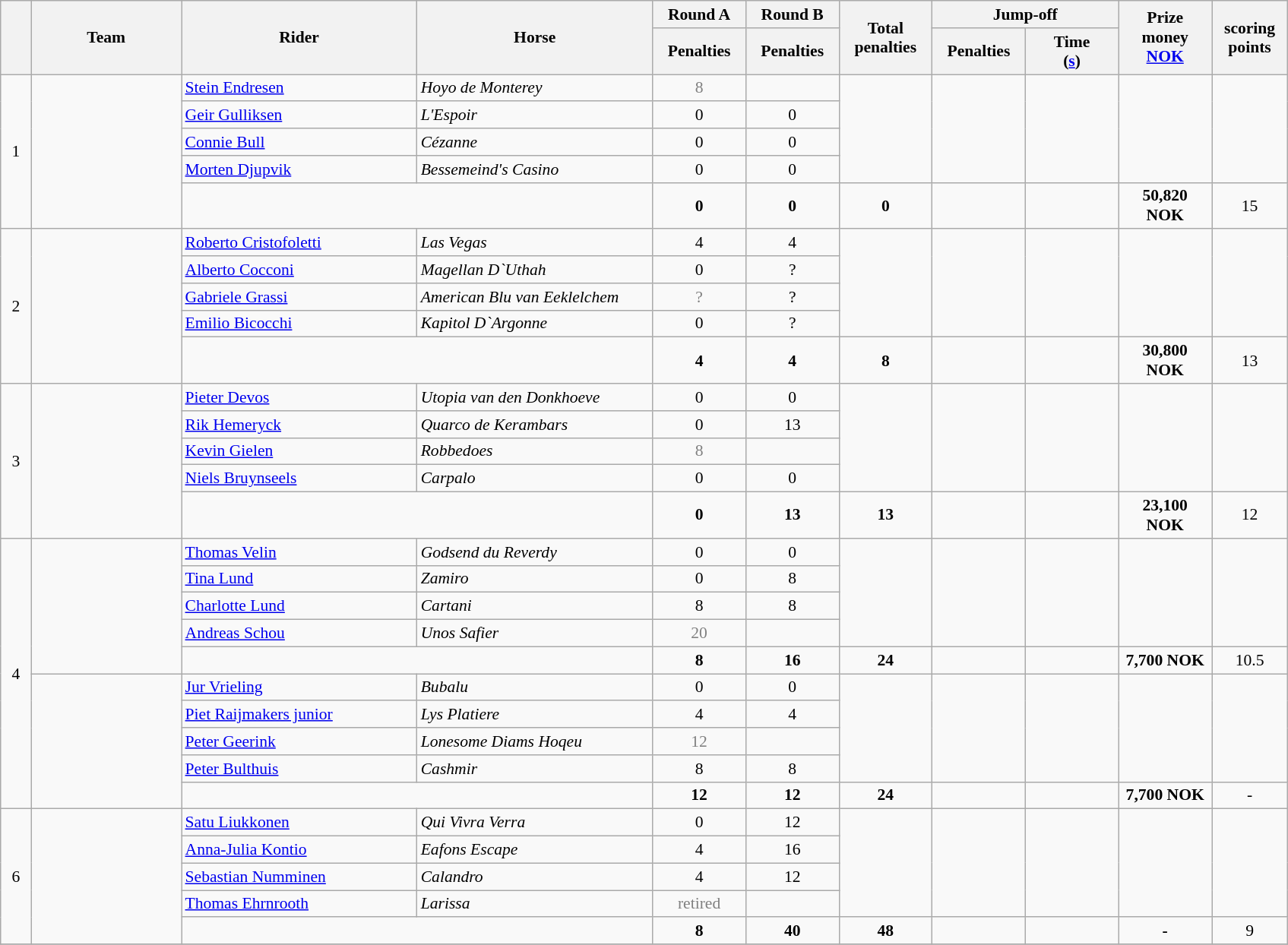<table class="wikitable" style="font-size: 90%">
<tr>
<th rowspan=2 width=20></th>
<th rowspan=2 width=125>Team</th>
<th rowspan=2 width=200>Rider</th>
<th rowspan=2 width=200>Horse</th>
<th>Round A</th>
<th>Round B</th>
<th rowspan=2 width=75>Total penalties</th>
<th colspan=2>Jump-off</th>
<th rowspan=2 width=75>Prize money<br><a href='#'>NOK</a></th>
<th rowspan=2 width=60>scoring<br>points</th>
</tr>
<tr>
<th width=75>Penalties</th>
<th width=75>Penalties</th>
<th width=75>Penalties</th>
<th width=75>Time<br>(<a href='#'>s</a>)</th>
</tr>
<tr>
<td rowspan=5 align=center>1</td>
<td rowspan=5></td>
<td><a href='#'>Stein Endresen</a></td>
<td><em>Hoyo de Monterey</em></td>
<td align=center style=color:gray>8</td>
<td align=center></td>
<td rowspan=4></td>
<td rowspan=4></td>
<td rowspan=4></td>
<td rowspan=4></td>
<td rowspan=4></td>
</tr>
<tr>
<td><a href='#'>Geir Gulliksen</a></td>
<td><em>L'Espoir</em></td>
<td align=center>0</td>
<td align=center>0</td>
</tr>
<tr>
<td><a href='#'>Connie Bull</a></td>
<td><em>Cézanne</em></td>
<td align=center>0</td>
<td align=center>0</td>
</tr>
<tr>
<td><a href='#'>Morten Djupvik</a></td>
<td><em>Bessemeind's Casino</em></td>
<td align=center>0</td>
<td align=center>0</td>
</tr>
<tr>
<td colspan=2></td>
<td align=center><strong>0</strong></td>
<td align=center><strong>0</strong></td>
<td align=center><strong>0</strong></td>
<td align=center></td>
<td align=center></td>
<td align=center><strong>50,820 NOK</strong></td>
<td align=center>15</td>
</tr>
<tr>
<td rowspan=5 align=center>2</td>
<td rowspan=5></td>
<td><a href='#'>Roberto Cristofoletti</a></td>
<td><em>Las Vegas</em></td>
<td align=center>4</td>
<td align=center>4</td>
<td rowspan=4></td>
<td rowspan=4></td>
<td rowspan=4></td>
<td rowspan=4></td>
</tr>
<tr>
<td><a href='#'>Alberto Cocconi</a></td>
<td><em>Magellan D`Uthah</em></td>
<td align=center>0</td>
<td align=center>?</td>
</tr>
<tr>
<td><a href='#'>Gabriele Grassi</a></td>
<td><em>American Blu van Eeklelchem</em></td>
<td align=center style=color:gray>?</td>
<td align=center>?</td>
</tr>
<tr>
<td><a href='#'>Emilio Bicocchi</a></td>
<td><em>Kapitol D`Argonne</em></td>
<td align=center>0</td>
<td align=center>?</td>
</tr>
<tr>
<td colspan=2></td>
<td align=center><strong>4</strong></td>
<td align=center><strong>4</strong></td>
<td align=center><strong>8</strong></td>
<td align=center></td>
<td align=center></td>
<td align=center><strong>30,800 NOK</strong></td>
<td align=center>13</td>
</tr>
<tr>
<td rowspan=5 align=center>3</td>
<td rowspan=5></td>
<td><a href='#'>Pieter Devos</a></td>
<td><em>Utopia van den Donkhoeve</em></td>
<td align=center>0</td>
<td align=center>0</td>
<td rowspan=4></td>
<td rowspan=4></td>
<td rowspan=4></td>
<td rowspan=4></td>
<td rowspan=4></td>
</tr>
<tr>
<td><a href='#'>Rik Hemeryck</a></td>
<td><em>Quarco de Kerambars</em></td>
<td align=center>0</td>
<td align=center>13</td>
</tr>
<tr>
<td><a href='#'>Kevin Gielen</a></td>
<td><em>Robbedoes</em></td>
<td align=center style=color:gray>8</td>
<td align=center></td>
</tr>
<tr>
<td><a href='#'>Niels Bruynseels</a></td>
<td><em>Carpalo</em></td>
<td align=center>0</td>
<td align=center>0</td>
</tr>
<tr>
<td colspan=2></td>
<td align=center><strong>0</strong></td>
<td align=center><strong>13</strong></td>
<td align=center><strong>13</strong></td>
<td></td>
<td></td>
<td align=center><strong>23,100 NOK</strong></td>
<td align=center>12</td>
</tr>
<tr>
<td rowspan=10 align=center>4</td>
<td rowspan=5></td>
<td><a href='#'>Thomas Velin</a></td>
<td><em>Godsend du Reverdy</em></td>
<td align=center>0</td>
<td align=center>0</td>
<td rowspan=4></td>
<td rowspan=4></td>
<td rowspan=4></td>
<td rowspan=4></td>
<td rowspan=4></td>
</tr>
<tr>
<td><a href='#'>Tina Lund</a></td>
<td><em>Zamiro</em></td>
<td align=center>0</td>
<td align=center>8</td>
</tr>
<tr>
<td><a href='#'>Charlotte Lund</a></td>
<td><em>Cartani</em></td>
<td align=center>8</td>
<td align=center>8</td>
</tr>
<tr>
<td><a href='#'>Andreas Schou</a></td>
<td><em>Unos Safier</em></td>
<td align=center style=color:gray>20</td>
<td align=center></td>
</tr>
<tr>
<td colspan=2></td>
<td align=center><strong>8</strong></td>
<td align=center><strong>16</strong></td>
<td align=center><strong>24</strong></td>
<td></td>
<td></td>
<td align=center><strong>7,700 NOK</strong></td>
<td align=center>10.5</td>
</tr>
<tr>
<td rowspan=5></td>
<td><a href='#'>Jur Vrieling</a></td>
<td><em>Bubalu</em></td>
<td align=center>0</td>
<td align=center>0</td>
<td rowspan=4></td>
<td rowspan=4></td>
<td rowspan=4></td>
<td rowspan=4></td>
<td rowspan=4></td>
</tr>
<tr>
<td><a href='#'>Piet Raijmakers junior</a></td>
<td><em>Lys Platiere</em></td>
<td align=center>4</td>
<td align=center>4</td>
</tr>
<tr>
<td><a href='#'>Peter Geerink</a></td>
<td><em>Lonesome Diams Hoqeu</em></td>
<td align=center style=color:gray>12</td>
<td align=center></td>
</tr>
<tr>
<td><a href='#'>Peter Bulthuis</a></td>
<td><em>Cashmir</em></td>
<td align=center>8</td>
<td align=center>8</td>
</tr>
<tr>
<td colspan=2></td>
<td align=center><strong>12</strong></td>
<td align=center><strong>12</strong></td>
<td align=center><strong>24</strong></td>
<td></td>
<td></td>
<td align=center><strong>7,700 NOK</strong></td>
<td align=center>-</td>
</tr>
<tr>
<td rowspan=5 align=center>6</td>
<td rowspan=5></td>
<td><a href='#'>Satu Liukkonen</a></td>
<td><em>Qui Vivra Verra</em></td>
<td align=center>0</td>
<td align=center>12</td>
<td rowspan=4></td>
<td rowspan=4></td>
<td rowspan=4></td>
<td rowspan=4></td>
<td rowspan=4></td>
</tr>
<tr>
<td><a href='#'>Anna-Julia Kontio</a></td>
<td><em>Eafons Escape</em></td>
<td align=center>4</td>
<td align=center>16</td>
</tr>
<tr>
<td><a href='#'>Sebastian Numminen</a></td>
<td><em>Calandro</em></td>
<td align=center>4</td>
<td align=center>12</td>
</tr>
<tr>
<td><a href='#'>Thomas Ehrnrooth</a></td>
<td><em>Larissa</em></td>
<td align=center style=color:gray>retired</td>
<td align=center></td>
</tr>
<tr>
<td colspan=2></td>
<td align=center><strong>8</strong></td>
<td align=center><strong>40</strong></td>
<td align=center><strong>48</strong></td>
<td></td>
<td></td>
<td align=center><strong>-</strong></td>
<td align=center>9</td>
</tr>
<tr>
</tr>
</table>
